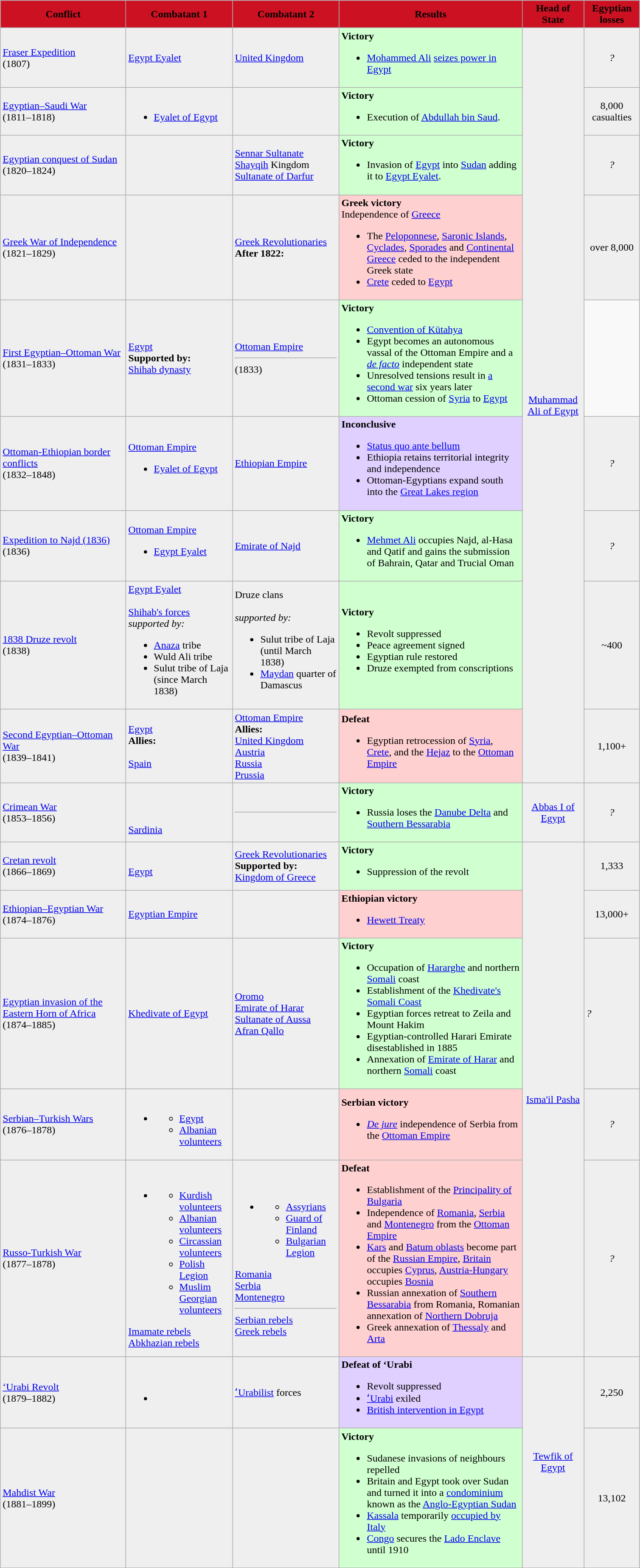<table class="wikitable">
<tr>
<th style="background:#CC1122" rowspan="1" width=190px><span>Conflict</span></th>
<th style="background:#CC1122" rowspan="1" width=160px><span>Combatant 1</span></th>
<th style="background:#CC1122" rowspan="1" width=160px><span>Combatant 2</span></th>
<th style="background:#CC1122" rowspan="1" width=280px><span>Results</span></th>
<th style="background:#CC1122" rowspan="1" width=90px><span>Head of State</span></th>
<th style="background:#CC1122" rowspan="1" width=80px><span>Egyptian<br>losses</span></th>
</tr>
<tr>
<td style="background:#efefef"><a href='#'>Fraser Expedition</a><br>(1807)</td>
<td style="background:#efefef"> <a href='#'>Egypt Eyalet</a></td>
<td style="background:#efefef"> <a href='#'>United Kingdom</a></td>
<td style="background:#D0FFD0"><strong>Victory</strong><br><ul><li><a href='#'>Mohammed Ali</a> <a href='#'>seizes power in Egypt</a></li></ul></td>
<td style="background:#efefef;text-align:center;" rowspan=9><a href='#'>Muhammad Ali of Egypt</a></td>
<td style="background:#efefef;text-align:center;"><em>?</em></td>
</tr>
<tr>
<td style="background:#efefef"><a href='#'>Egyptian–Saudi War</a><br>(1811–1818)</td>
<td style="background:#efefef"><br><ul><li>  <a href='#'>Eyalet of Egypt</a></li></ul></td>
<td style="background:#efefef"></td>
<td style="background:#D0FFD0"><strong>Victory</strong><br><ul><li>Execution of <a href='#'>Abdullah bin Saud</a>.</li></ul></td>
<td style="background:#efefef;text-align:center;">8,000 casualties</td>
</tr>
<tr>
<td style="background:#efefef"><a href='#'>Egyptian conquest of Sudan</a><br>(1820–1824)</td>
<td style="background:#efefef"></td>
<td style="background:#efefef"><a href='#'>Sennar Sultanate</a><br><a href='#'>Shayqih</a> Kingdom<br><a href='#'>Sultanate of Darfur</a></td>
<td style="background:#D0FFD0"><strong>Victory</strong><br><ul><li>Invasion of <a href='#'>Egypt</a> into <a href='#'>Sudan</a> adding it to <a href='#'>Egypt Eyalet</a>.</li></ul></td>
<td style="background:#efefef;text-align:center;"><em>?</em></td>
</tr>
<tr>
<td style="background:#efefef"><a href='#'>Greek War of Independence</a><br>(1821–1829)</td>
<td style="background:#efefef"><br></td>
<td style="background:#efefef"> <a href='#'>Greek Revolutionaries</a><br>
<strong>After 1822:</strong>

</td>
<td style="background:#FFD0D0"><strong>Greek victory</strong><br>Independence of <a href='#'>Greece</a><ul><li>The <a href='#'>Peloponnese</a>, <a href='#'>Saronic Islands</a>, <a href='#'>Cyclades</a>, <a href='#'>Sporades</a> and <a href='#'>Continental Greece</a> ceded to the independent Greek state</li><li><a href='#'>Crete</a> ceded to <a href='#'>Egypt</a></li></ul></td>
<td style="background:#efefef;text-align:center;">over 8,000</td>
</tr>
<tr>
<td style="background:#efefef"><a href='#'>First Egyptian–Ottoman War</a><br>(1831–1833)</td>
<td style="background:#efefef"> <a href='#'>Egypt</a><br><strong>Supported by:</strong><br> <a href='#'>Shihab dynasty</a></td>
<td style="background:#efefef"> <a href='#'>Ottoman Empire</a><hr> (1833)</td>
<td style="background:#D0FFD0"><strong>Victory</strong><br><ul><li><a href='#'>Convention of Kütahya</a></li><li>Egypt becomes an autonomous vassal of the Ottoman Empire and a <em><a href='#'>de facto</a></em> independent state</li><li>Unresolved tensions result in <a href='#'>a second war</a> six years later</li><li>Ottoman cession of <a href='#'>Syria</a> to <a href='#'>Egypt</a></li></ul></td>
</tr>
<tr>
<td style="background:#efefef"><a href='#'>Ottoman-Ethiopian border conflicts</a><br>(1832–1848)</td>
<td style="background:#efefef"><a href='#'>Ottoman Empire</a><br><ul><li><a href='#'>Eyalet of Egypt</a></li></ul></td>
<td style="background:#efefef"><a href='#'>Ethiopian Empire</a></td>
<td style="background:#E0D0FF"><strong>Inconclusive</strong><br><ul><li><a href='#'>Status quo ante bellum</a></li><li>Ethiopia retains territorial integrity and independence</li><li>Ottoman-Egyptians expand south into the <a href='#'>Great Lakes region</a></li></ul></td>
<td style="background:#efefef;text-align:center;"><em>?</em></td>
</tr>
<tr>
<td style="background:#efefef"><a href='#'>Expedition to Najd (1836)</a><br>(1836)</td>
<td style="background:#efefef"> <a href='#'>Ottoman Empire</a><br><ul><li><a href='#'>Egypt Eyalet</a></li></ul></td>
<td style="background:#efefef"> <a href='#'>Emirate of Najd</a></td>
<td style="background:#D0FFD0"><strong>Victory</strong><br><ul><li><a href='#'>Mehmet Ali</a> occupies Najd, al-Hasa and Qatif and gains the submission of Bahrain, Qatar and Trucial Oman</li></ul></td>
<td style="background:#efefef;text-align:center;"><em>?</em></td>
</tr>
<tr>
<td style="background:#efefef"><a href='#'>1838 Druze revolt</a><br>(1838)</td>
<td style="background:#efefef"> <a href='#'>Egypt Eyalet</a><br><br> <a href='#'>Shihab's forces</a>
<em>supported by:</em><br><ul><li><a href='#'>Anaza</a> tribe</li><li>Wuld Ali tribe</li><li>Sulut tribe of Laja (since March 1838)</li></ul></td>
<td style="background:#efefef">Druze clans<br><br><em>supported by:</em><br><ul><li>Sulut tribe of Laja (until March 1838)</li><li><a href='#'>Maydan</a> quarter of Damascus</li></ul></td>
<td style="background:#D0FFD0"><strong>Victory</strong><br><ul><li>Revolt suppressed</li><li>Peace agreement signed</li><li>Egyptian rule restored</li><li>Druze exempted from conscriptions</li></ul></td>
<td style="background:#efefef;text-align:center;">~400</td>
</tr>
<tr>
<td style="background:#efefef"><a href='#'>Second Egyptian–Ottoman War</a><br>(1839–1841)</td>
<td style="background:#efefef"> <a href='#'>Egypt</a><br><strong>Allies:</strong><br><br> <a href='#'>Spain</a></td>
<td style="background:#efefef"> <a href='#'>Ottoman Empire</a><br><strong>Allies:</strong><br> <a href='#'>United Kingdom</a><br> <a href='#'>Austria</a><br> <a href='#'>Russia</a><br> <a href='#'>Prussia</a></td>
<td style="background:#FFD0D0"><strong>Defeat</strong><br><ul><li>Egyptian retrocession of <a href='#'>Syria</a>, <a href='#'>Crete</a>, and the <a href='#'>Hejaz</a> to the <a href='#'>Ottoman Empire</a></li></ul></td>
<td style="background:#efefef;text-align:center;">1,100+</td>
</tr>
<tr>
<td style="background:#efefef"><a href='#'>Crimean War</a> <br>(1853–1856)</td>
<td style="background:#efefef"><br><br><br> <a href='#'>Sardinia</a></td>
<td style="background:#efefef"><hr></td>
<td style="background:#D0FFD0"><strong>Victory</strong><br><ul><li>Russia loses the <a href='#'>Danube Delta</a> and <a href='#'>Southern Bessarabia</a></li></ul></td>
<td style="background:#efefef;text-align:center;"><a href='#'>Abbas I of Egypt</a></td>
<td style="background:#efefef;text-align:center;"><em>?</em></td>
</tr>
<tr>
<td style="background:#efefef"><a href='#'>Cretan revolt</a> <br>(1866–1869)</td>
<td style="background:#efefef"><br> <a href='#'>Egypt</a></td>
<td style="background:#efefef"> <a href='#'>Greek Revolutionaries</a><br><strong>Supported by:</strong><br> <a href='#'>Kingdom of Greece</a></td>
<td style="background:#D0FFD0"><strong>Victory</strong><br><ul><li>Suppression of the revolt</li></ul></td>
<td rowspan="5" style="background:#efefef;text-align:center;"><a href='#'>Isma'il Pasha</a></td>
<td style="background:#efefef;text-align:center;">1,333</td>
</tr>
<tr>
<td style="background:#efefef"><a href='#'>Ethiopian–Egyptian War</a><br>(1874–1876)</td>
<td style="background:#efefef"> <a href='#'>Egyptian Empire</a></td>
<td style="background:#efefef"></td>
<td style="background:#FFD0D0"><strong>Ethiopian victory</strong><br><ul><li><a href='#'>Hewett Treaty</a></li></ul></td>
<td style="background:#efefef;text-align:center;">13,000+</td>
</tr>
<tr>
<td style="background:#efefef"><a href='#'>Egyptian invasion of the Eastern Horn of Africa</a><br>(1874–1885)</td>
<td style="background:#efefef"> <a href='#'>Khedivate of Egypt</a></td>
<td style="background:#efefef"><a href='#'>Oromo</a> <br><a href='#'>Emirate of Harar</a> <br> <a href='#'>Sultanate of Aussa</a><br><a href='#'>Afran Qallo</a></td>
<td style="background:#D0FFD0"><strong>Victory</strong><br><ul><li>Occupation of <a href='#'>Hararghe</a> and northern <a href='#'>Somali</a> coast</li><li>Establishment of the <a href='#'>Khedivate's Somali Coast</a></li><li>Egyptian forces retreat to Zeila and Mount Hakim</li><li>Egyptian-controlled Harari Emirate disestablished in 1885</li><li>Annexation of <a href='#'>Emirate of Harar</a> and northern <a href='#'>Somali</a> coast</li></ul></td>
<td style="background:#efefef"><em>?</em></td>
</tr>
<tr>
<td style="background:#efefef"><a href='#'>Serbian–Turkish Wars</a><br>(1876–1878)</td>
<td style="background:#efefef"><br><ul><li><ul><li> <a href='#'>Egypt</a></li><li> <a href='#'>Albanian</a> <a href='#'> volunteers</a></li></ul></li></ul></td>
<td style="background:#efefef"></td>
<td style="background:#FFD0D0"><strong>Serbian victory</strong><br><ul><li><em><a href='#'>De jure</a></em> independence of Serbia from the <a href='#'>Ottoman Empire</a></li></ul></td>
<td style="background:#efefef;text-align:center;"><em>?</em></td>
</tr>
<tr>
<td style="background:#efefef"><a href='#'>Russo-Turkish War</a><br>(1877–1878)</td>
<td style="background:#efefef"><br><ul><li><ul><li><a href='#'>Kurdish volunteers</a></li><li><a href='#'>Albanian volunteers</a></li><li><a href='#'>Circassian volunteers</a></li><li><a href='#'>Polish Legion</a></li><li><a href='#'>Muslim Georgian volunteers</a></li></ul></li></ul><a href='#'>Imamate rebels</a><br><a href='#'>Abkhazian rebels</a>
</td>
<td style="background:#efefef"><br><ul><li><ul><li><a href='#'>Assyrians</a></li><li><a href='#'>Guard of Finland</a></li><li><a href='#'>Bulgarian Legion</a></li></ul></li></ul> <a href='#'>Romania</a><br> <a href='#'>Serbia</a><br> <a href='#'>Montenegro</a><br><hr><a href='#'>Serbian rebels</a><br><a href='#'>Greek rebels</a>
</td>
<td style="background:#FFD0D0"><strong>Defeat</strong><br><ul><li>Establishment of the <a href='#'>Principality of Bulgaria</a></li><li>Independence of <a href='#'>Romania</a>, <a href='#'>Serbia</a> and <a href='#'>Montenegro</a> from the <a href='#'>Ottoman Empire</a></li><li><a href='#'>Kars</a> and <a href='#'>Batum oblasts</a> become part of the <a href='#'>Russian Empire</a>, <a href='#'>Britain</a> occupies <a href='#'>Cyprus</a>, <a href='#'>Austria-Hungary</a> occupies <a href='#'>Bosnia</a></li><li>Russian annexation of <a href='#'>Southern Bessarabia</a> from Romania, Romanian annexation of <a href='#'>Northern Dobruja</a></li><li>Greek annexation of <a href='#'>Thessaly</a> and <a href='#'>Arta</a></li></ul></td>
<td style="background:#efefef;text-align:center;"><em>?</em></td>
</tr>
<tr>
<td style="background:#efefef"><a href='#'>‘Urabi Revolt</a><br>(1879–1882)</td>
<td style="background:#efefef"> <br><ul><li></li></ul></td>
<td style="background:#efefef"> <a href='#'>ʻUrabilist</a> forces</td>
<td style="background:#E0D0FF"><strong>Defeat of ‘Urabi</strong><br><ul><li>Revolt suppressed</li><li><a href='#'>ʻUrabi</a> exiled</li><li><a href='#'>British intervention in Egypt</a></li></ul></td>
<td style="background:#efefef;text-align:center;" rowspan=2><a href='#'>Tewfik of Egypt</a></td>
<td style="background:#efefef;text-align:center;">2,250</td>
</tr>
<tr>
<td style="background:#efefef"><a href='#'>Mahdist War</a><br>(1881–1899)</td>
<td style="background:#efefef"></td>
<td style="background:#efefef"></td>
<td style="background:#D0FFD0"><strong>Victory</strong><br><ul><li>Sudanese invasions of neighbours repelled</li><li>Britain and Egypt took over Sudan and turned it into a <a href='#'>condominium</a> known as the <a href='#'>Anglo-Egyptian Sudan</a></li><li><a href='#'>Kassala</a> temporarily <a href='#'>occupied by Italy</a></li><li><a href='#'>Congo</a> secures the <a href='#'>Lado Enclave</a> until 1910</li></ul></td>
<td style="background:#efefef;text-align:center;">13,102</td>
</tr>
<tr>
</tr>
</table>
